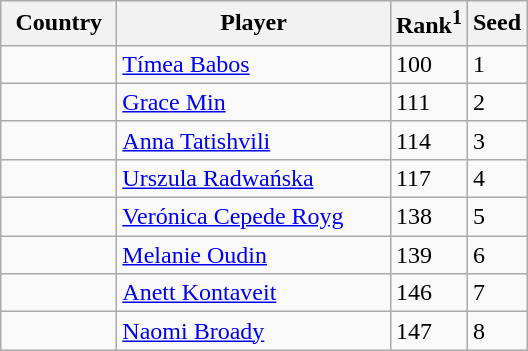<table class="sortable wikitable">
<tr>
<th style="width:70px;">Country</th>
<th style="width:175px;">Player</th>
<th>Rank<sup>1</sup></th>
<th>Seed</th>
</tr>
<tr>
<td></td>
<td><a href='#'>Tímea Babos</a></td>
<td>100</td>
<td>1</td>
</tr>
<tr>
<td></td>
<td><a href='#'>Grace Min</a></td>
<td>111</td>
<td>2</td>
</tr>
<tr>
<td></td>
<td><a href='#'>Anna Tatishvili</a></td>
<td>114</td>
<td>3</td>
</tr>
<tr>
<td></td>
<td><a href='#'>Urszula Radwańska</a></td>
<td>117</td>
<td>4</td>
</tr>
<tr>
<td></td>
<td><a href='#'>Verónica Cepede Royg</a></td>
<td>138</td>
<td>5</td>
</tr>
<tr>
<td></td>
<td><a href='#'>Melanie Oudin</a></td>
<td>139</td>
<td>6</td>
</tr>
<tr>
<td></td>
<td><a href='#'>Anett Kontaveit</a></td>
<td>146</td>
<td>7</td>
</tr>
<tr>
<td></td>
<td><a href='#'>Naomi Broady</a></td>
<td>147</td>
<td>8</td>
</tr>
</table>
